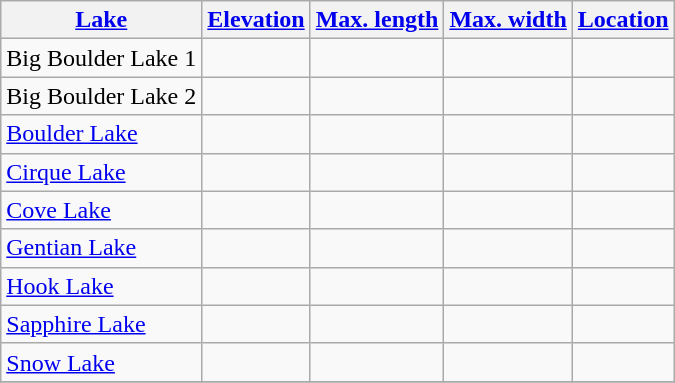<table class="wikitable sortable">
<tr>
<th><a href='#'>Lake</a></th>
<th><a href='#'>Elevation</a></th>
<th><a href='#'>Max. length</a></th>
<th><a href='#'>Max. width</a></th>
<th><a href='#'>Location</a></th>
</tr>
<tr>
<td>Big Boulder Lake 1</td>
<td></td>
<td></td>
<td></td>
<td></td>
</tr>
<tr>
<td>Big Boulder Lake 2</td>
<td></td>
<td></td>
<td></td>
<td></td>
</tr>
<tr>
<td><a href='#'>Boulder Lake</a></td>
<td></td>
<td></td>
<td></td>
<td></td>
</tr>
<tr>
<td><a href='#'>Cirque Lake</a></td>
<td></td>
<td></td>
<td></td>
<td></td>
</tr>
<tr>
<td><a href='#'>Cove Lake</a></td>
<td></td>
<td></td>
<td></td>
<td></td>
</tr>
<tr>
<td><a href='#'>Gentian Lake</a></td>
<td></td>
<td></td>
<td></td>
<td></td>
</tr>
<tr>
<td><a href='#'>Hook Lake</a></td>
<td></td>
<td></td>
<td></td>
<td></td>
</tr>
<tr>
<td><a href='#'>Sapphire Lake</a></td>
<td></td>
<td></td>
<td></td>
<td></td>
</tr>
<tr>
<td><a href='#'>Snow Lake</a></td>
<td></td>
<td></td>
<td></td>
<td></td>
</tr>
<tr>
</tr>
</table>
